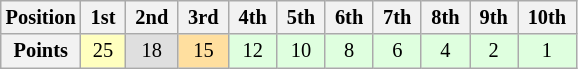<table class="wikitable" style="font-size:85%; text-align:center;">
<tr>
<th>Position</th>
<th> 1st </th>
<th> 2nd </th>
<th> 3rd </th>
<th> 4th </th>
<th> 5th </th>
<th> 6th </th>
<th> 7th </th>
<th> 8th </th>
<th> 9th </th>
<th> 10th </th>
</tr>
<tr>
<th>Points</th>
<td style="background:#ffffbf;">25</td>
<td style="background:#dfdfdf;">18</td>
<td style="background:#ffdf9f;">15</td>
<td style="background:#dfffdf;">12</td>
<td style="background:#dfffdf;">10</td>
<td style="background:#dfffdf;">8</td>
<td style="background:#dfffdf;">6</td>
<td style="background:#dfffdf;">4</td>
<td style="background:#dfffdf;">2</td>
<td style="background:#dfffdf;">1</td>
</tr>
</table>
